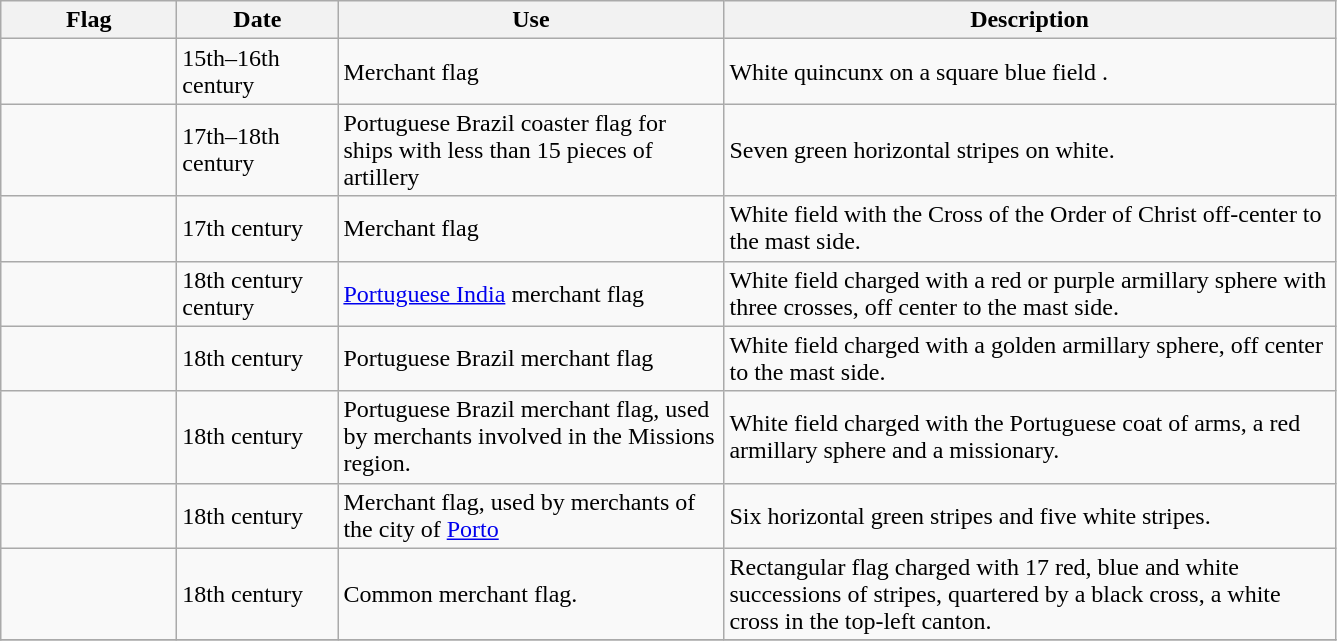<table class="wikitable">
<tr>
<th width="110">Flag</th>
<th width="100">Date</th>
<th width="250">Use</th>
<th width="400">Description</th>
</tr>
<tr>
<td></td>
<td>15th–16th century</td>
<td>Merchant flag</td>
<td>White quincunx on a square blue field .</td>
</tr>
<tr>
<td></td>
<td>17th–18th century</td>
<td>Portuguese Brazil coaster flag for ships with less than 15 pieces of artillery</td>
<td>Seven green horizontal stripes on white.</td>
</tr>
<tr>
<td></td>
<td>17th century</td>
<td>Merchant flag</td>
<td>White field with the Cross of the Order of Christ off-center to the mast side.</td>
</tr>
<tr>
<td></td>
<td>18th century century</td>
<td><a href='#'>Portuguese India</a> merchant flag</td>
<td>White field charged with a red or purple armillary sphere with three crosses, off center to the mast side.</td>
</tr>
<tr>
<td></td>
<td>18th century</td>
<td>Portuguese Brazil merchant flag</td>
<td>White field charged with a golden armillary sphere, off center to the mast side.</td>
</tr>
<tr>
<td></td>
<td>18th century</td>
<td>Portuguese Brazil merchant flag, used by merchants involved in the Missions region.</td>
<td>White field charged with the Portuguese coat of arms, a red armillary sphere and a missionary.</td>
</tr>
<tr>
<td></td>
<td>18th century</td>
<td>Merchant flag, used by merchants of the city of <a href='#'>Porto</a></td>
<td>Six horizontal green stripes and five white stripes.</td>
</tr>
<tr>
<td></td>
<td>18th century</td>
<td>Common merchant flag.</td>
<td>Rectangular flag charged with 17 red, blue and white successions of stripes, quartered by a black cross, a white cross in the top-left canton.</td>
</tr>
<tr>
</tr>
</table>
